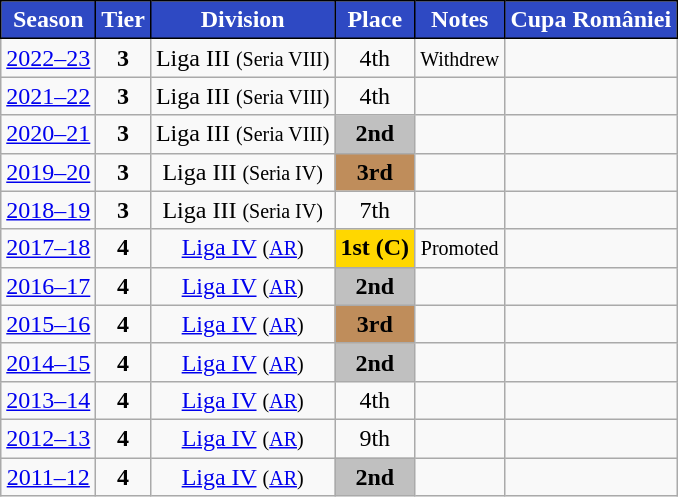<table class="wikitable" style="text-align:center;">
<tr>
<th style="background:#2e49c3;color:#FFFFFF;border:1px solid #000000">Season</th>
<th style="background:#2e49c3;color:#FFFFFF;border:1px solid #000000">Tier</th>
<th style="background:#2e49c3;color:#FFFFFF;border:1px solid #000000">Division</th>
<th style="background:#2e49c3;color:#FFFFFF;border:1px solid #000000">Place</th>
<th style="background:#2e49c3;color:#FFFFFF;border:1px solid #000000">Notes</th>
<th style="background:#2e49c3;color:#FFFFFF;border:1px solid #000000">Cupa României</th>
</tr>
<tr>
<td><a href='#'>2022–23</a></td>
<td><strong>3</strong></td>
<td>Liga III <small>(Seria VIII)</small></td>
<td>4th</td>
<td><small>Withdrew</small></td>
<td></td>
</tr>
<tr>
<td><a href='#'>2021–22</a></td>
<td><strong>3</strong></td>
<td>Liga III <small>(Seria VIII)</small></td>
<td>4th</td>
<td></td>
<td></td>
</tr>
<tr>
<td><a href='#'>2020–21</a></td>
<td><strong>3</strong></td>
<td>Liga III <small>(Seria VIII)</small></td>
<td align=center bgcolor=silver><strong>2nd</strong></td>
<td></td>
<td></td>
</tr>
<tr>
<td><a href='#'>2019–20</a></td>
<td><strong>3</strong></td>
<td>Liga III <small>(Seria IV)</small></td>
<td align=center bgcolor=#BF8D5B><strong>3rd </strong></td>
<td></td>
<td></td>
</tr>
<tr>
<td><a href='#'>2018–19</a></td>
<td><strong>3</strong></td>
<td>Liga III <small>(Seria IV)</small></td>
<td>7th</td>
<td></td>
<td></td>
</tr>
<tr>
<td><a href='#'>2017–18</a></td>
<td><strong>4</strong></td>
<td><a href='#'>Liga IV</a> <small>(<a href='#'>AR</a>)</small></td>
<td align=center bgcolor=gold><strong>1st</strong> <strong>(C)</strong></td>
<td><small>Promoted</small></td>
<td></td>
</tr>
<tr>
<td><a href='#'>2016–17</a></td>
<td><strong>4</strong></td>
<td><a href='#'>Liga IV</a> <small>(<a href='#'>AR</a>)</small></td>
<td align=center bgcolor=silver><strong>2nd</strong></td>
<td></td>
<td></td>
</tr>
<tr>
<td><a href='#'>2015–16</a></td>
<td><strong>4</strong></td>
<td><a href='#'>Liga IV</a> <small>(<a href='#'>AR</a>)</small></td>
<td align=center bgcolor=#BF8D5B><strong>3rd</strong></td>
<td></td>
<td></td>
</tr>
<tr>
<td><a href='#'>2014–15</a></td>
<td><strong>4</strong></td>
<td><a href='#'>Liga IV</a> <small>(<a href='#'>AR</a>)</small></td>
<td align=center bgcolor=silver><strong>2nd</strong></td>
<td></td>
<td></td>
</tr>
<tr>
<td><a href='#'>2013–14</a></td>
<td><strong>4</strong></td>
<td><a href='#'>Liga IV</a> <small>(<a href='#'>AR</a>)</small></td>
<td>4th</td>
<td></td>
<td></td>
</tr>
<tr>
<td><a href='#'>2012–13</a></td>
<td><strong>4</strong></td>
<td><a href='#'>Liga IV</a> <small>(<a href='#'>AR</a>)</small></td>
<td>9th</td>
<td></td>
<td></td>
</tr>
<tr>
<td><a href='#'>2011–12</a></td>
<td><strong>4</strong></td>
<td><a href='#'>Liga IV</a> <small>(<a href='#'>AR</a>)</small></td>
<td align=center bgcolor=silver><strong>2nd</strong></td>
<td></td>
<td></td>
</tr>
</table>
